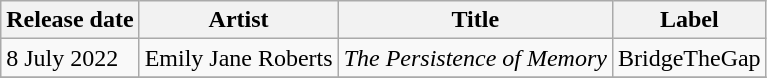<table class="wikitable">
<tr>
<th>Release date</th>
<th>Artist</th>
<th>Title</th>
<th>Label</th>
</tr>
<tr>
<td>8 July 2022</td>
<td>Emily Jane Roberts</td>
<td><em>The Persistence of Memory</em></td>
<td>BridgeTheGap</td>
</tr>
<tr>
</tr>
</table>
